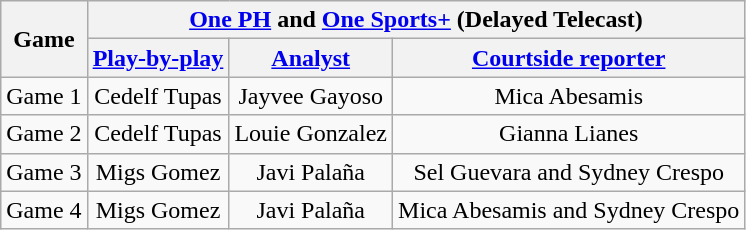<table class="wikitable" style="text-align:center">
<tr>
<th rowspan=2>Game</th>
<th colspan=3><a href='#'>One PH</a> and <a href='#'>One Sports+</a> (Delayed Telecast)</th>
</tr>
<tr>
<th><a href='#'>Play-by-play</a></th>
<th><a href='#'>Analyst</a></th>
<th><a href='#'>Courtside reporter</a></th>
</tr>
<tr>
<td>Game 1</td>
<td>Cedelf Tupas</td>
<td>Jayvee Gayoso</td>
<td>Mica Abesamis</td>
</tr>
<tr>
<td>Game 2</td>
<td>Cedelf Tupas</td>
<td>Louie Gonzalez</td>
<td>Gianna Lianes</td>
</tr>
<tr>
<td>Game 3</td>
<td>Migs Gomez</td>
<td>Javi Palaña</td>
<td>Sel Guevara and Sydney Crespo</td>
</tr>
<tr>
<td>Game 4</td>
<td>Migs Gomez</td>
<td>Javi Palaña</td>
<td>Mica Abesamis and Sydney Crespo</td>
</tr>
</table>
